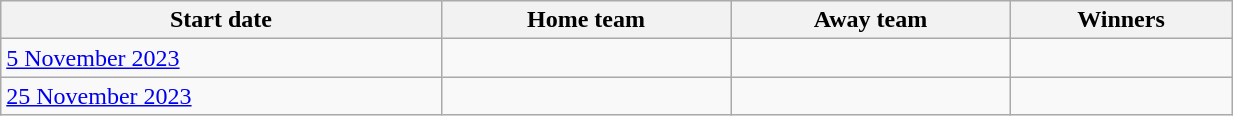<table class="wikitable unsortable" style="white-space:nowrap" width=65%>
<tr>
<th style="text-align:center;">Start date</th>
<th style="text-align:center;">Home team</th>
<th style="text-align:center;">Away team</th>
<th style="text-align:center;">Winners</th>
</tr>
<tr>
<td><a href='#'>5 November 2023</a></td>
<td></td>
<td></td>
<td></td>
</tr>
<tr>
<td><a href='#'>25 November 2023</a></td>
<td></td>
<td></td>
<td></td>
</tr>
</table>
